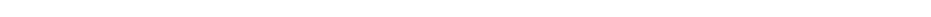<table style="width:66%; text-align:center;">
<tr style="color:white;">
<td style="background:"><strong>4</strong></td>
<td style="background:"><strong>15</strong></td>
<td style="background:"><strong>5</strong></td>
</tr>
</table>
